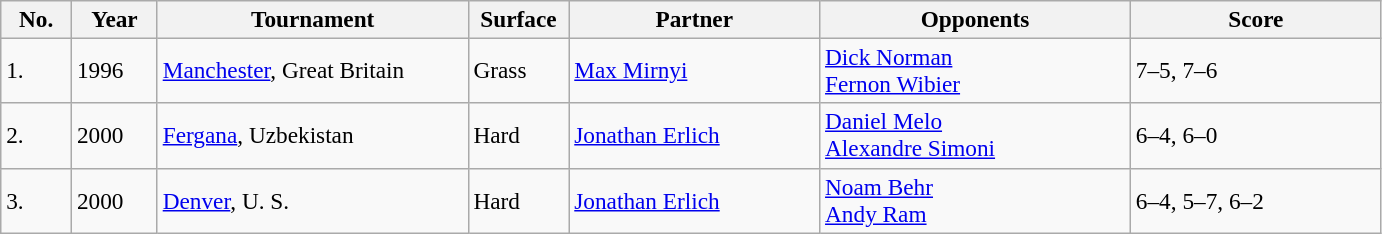<table class="sortable wikitable" style=font-size:97%>
<tr>
<th width=40>No.</th>
<th width=50>Year</th>
<th width=200>Tournament</th>
<th width=60>Surface</th>
<th width=160>Partner</th>
<th width=200>Opponents</th>
<th width=160>Score</th>
</tr>
<tr>
<td>1.</td>
<td>1996</td>
<td><a href='#'>Manchester</a>, Great Britain</td>
<td>Grass</td>
<td> <a href='#'>Max Mirnyi</a></td>
<td> <a href='#'>Dick Norman</a><br> <a href='#'>Fernon Wibier</a></td>
<td>7–5, 7–6</td>
</tr>
<tr>
<td>2.</td>
<td>2000</td>
<td><a href='#'>Fergana</a>, Uzbekistan</td>
<td>Hard</td>
<td> <a href='#'>Jonathan Erlich</a></td>
<td> <a href='#'>Daniel Melo</a><br> <a href='#'>Alexandre Simoni</a></td>
<td>6–4, 6–0</td>
</tr>
<tr>
<td>3.</td>
<td>2000</td>
<td><a href='#'>Denver</a>, U. S.</td>
<td>Hard</td>
<td> <a href='#'>Jonathan Erlich</a></td>
<td> <a href='#'>Noam Behr</a><br> <a href='#'>Andy Ram</a></td>
<td>6–4, 5–7, 6–2</td>
</tr>
</table>
